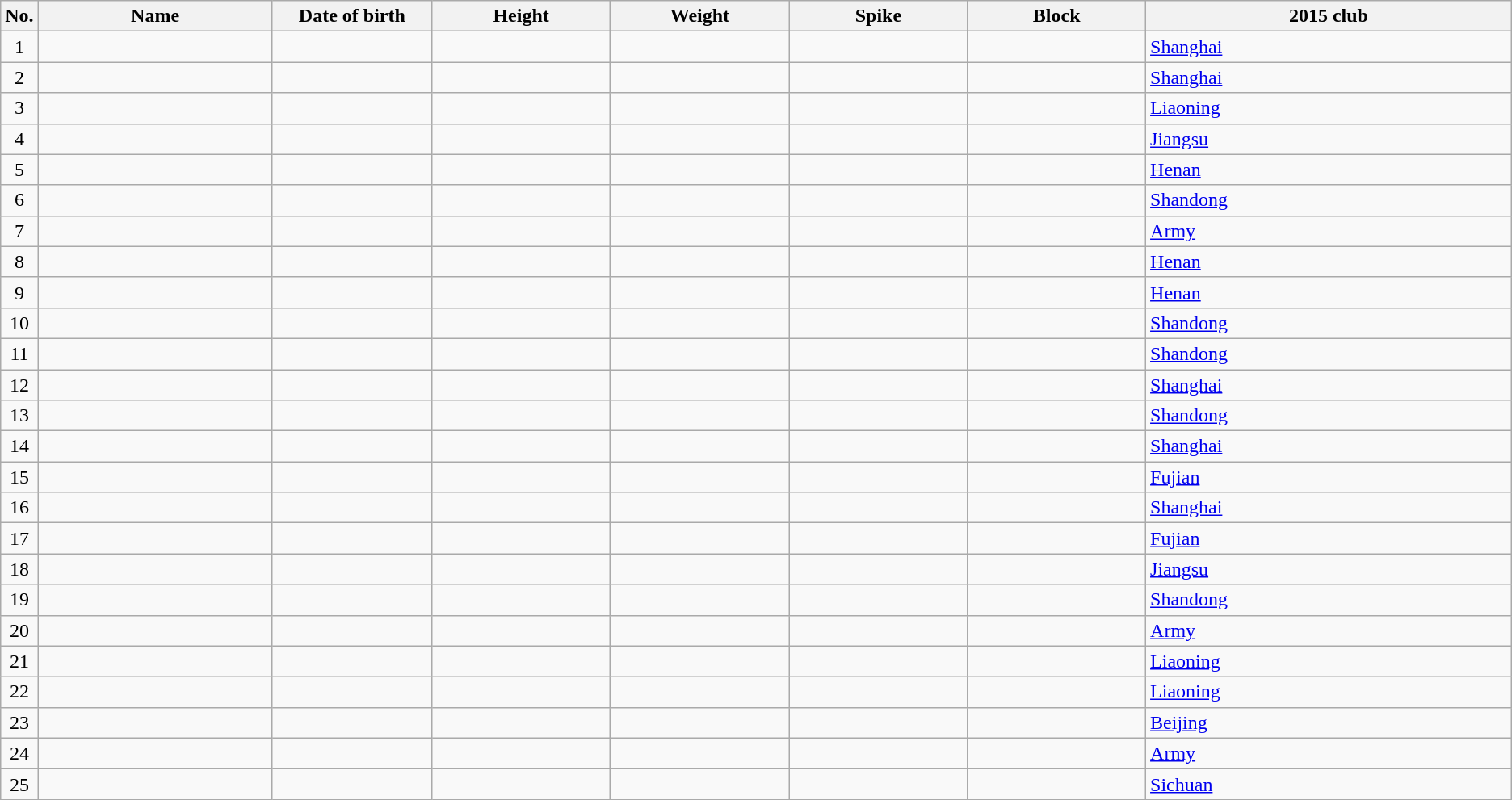<table class="wikitable sortable" style="font-size:100%; text-align:center;">
<tr>
<th>No.</th>
<th style="width:12em">Name</th>
<th style="width:8em">Date of birth</th>
<th style="width:9em">Height</th>
<th style="width:9em">Weight</th>
<th style="width:9em">Spike</th>
<th style="width:9em">Block</th>
<th style="width:19em">2015 club</th>
</tr>
<tr>
<td>1</td>
<td align=left></td>
<td align=right></td>
<td></td>
<td></td>
<td></td>
<td></td>
<td align=left><a href='#'>Shanghai</a></td>
</tr>
<tr>
<td>2</td>
<td align=left></td>
<td align=right></td>
<td></td>
<td></td>
<td></td>
<td></td>
<td align=left><a href='#'>Shanghai</a></td>
</tr>
<tr>
<td>3</td>
<td align=left></td>
<td align=right></td>
<td></td>
<td></td>
<td></td>
<td></td>
<td align=left><a href='#'>Liaoning</a></td>
</tr>
<tr>
<td>4</td>
<td align=left></td>
<td align=right></td>
<td></td>
<td></td>
<td></td>
<td></td>
<td align=left><a href='#'>Jiangsu</a></td>
</tr>
<tr>
<td>5</td>
<td align=left></td>
<td align=right></td>
<td></td>
<td></td>
<td></td>
<td></td>
<td align=left><a href='#'>Henan</a></td>
</tr>
<tr>
<td>6</td>
<td align=left></td>
<td align=right></td>
<td></td>
<td></td>
<td></td>
<td></td>
<td align=left><a href='#'>Shandong</a></td>
</tr>
<tr>
<td>7</td>
<td align=left></td>
<td align=right></td>
<td></td>
<td></td>
<td></td>
<td></td>
<td align=left><a href='#'>Army</a></td>
</tr>
<tr>
<td>8</td>
<td align=left></td>
<td align=right></td>
<td></td>
<td></td>
<td></td>
<td></td>
<td align=left><a href='#'>Henan</a></td>
</tr>
<tr>
<td>9</td>
<td align=left></td>
<td align=right></td>
<td></td>
<td></td>
<td></td>
<td></td>
<td align=left><a href='#'>Henan</a></td>
</tr>
<tr>
<td>10</td>
<td align=left></td>
<td align=right></td>
<td></td>
<td></td>
<td></td>
<td></td>
<td align=left><a href='#'>Shandong</a></td>
</tr>
<tr>
<td>11</td>
<td align=left></td>
<td align=right></td>
<td></td>
<td></td>
<td></td>
<td></td>
<td align=left><a href='#'>Shandong</a></td>
</tr>
<tr>
<td>12</td>
<td align=left></td>
<td align=right></td>
<td></td>
<td></td>
<td></td>
<td></td>
<td align=left><a href='#'>Shanghai</a></td>
</tr>
<tr>
<td>13</td>
<td align=left></td>
<td align=right></td>
<td></td>
<td></td>
<td></td>
<td></td>
<td align=left><a href='#'>Shandong</a></td>
</tr>
<tr>
<td>14</td>
<td align=left></td>
<td align=right></td>
<td></td>
<td></td>
<td></td>
<td></td>
<td align=left><a href='#'>Shanghai</a></td>
</tr>
<tr>
<td>15</td>
<td align=left></td>
<td align=right></td>
<td></td>
<td></td>
<td></td>
<td></td>
<td align=left><a href='#'>Fujian</a></td>
</tr>
<tr>
<td>16</td>
<td align=left></td>
<td align=right></td>
<td></td>
<td></td>
<td></td>
<td></td>
<td align=left><a href='#'>Shanghai</a></td>
</tr>
<tr>
<td>17</td>
<td align=left></td>
<td align=right></td>
<td></td>
<td></td>
<td></td>
<td></td>
<td align=left><a href='#'>Fujian</a></td>
</tr>
<tr>
<td>18</td>
<td align=left></td>
<td align=right></td>
<td></td>
<td></td>
<td></td>
<td></td>
<td align=left><a href='#'>Jiangsu</a></td>
</tr>
<tr>
<td>19</td>
<td align=left></td>
<td align=right></td>
<td></td>
<td></td>
<td></td>
<td></td>
<td align=left><a href='#'>Shandong</a></td>
</tr>
<tr>
<td>20</td>
<td align=left></td>
<td align=right></td>
<td></td>
<td></td>
<td></td>
<td></td>
<td align=left><a href='#'>Army</a></td>
</tr>
<tr>
<td>21</td>
<td align=left></td>
<td align=right></td>
<td></td>
<td></td>
<td></td>
<td></td>
<td align=left><a href='#'>Liaoning</a></td>
</tr>
<tr>
<td>22</td>
<td align=left></td>
<td align=right></td>
<td></td>
<td></td>
<td></td>
<td></td>
<td align=left><a href='#'>Liaoning</a></td>
</tr>
<tr>
<td>23</td>
<td align=left></td>
<td align=right></td>
<td></td>
<td></td>
<td></td>
<td></td>
<td align=left><a href='#'>Beijing</a></td>
</tr>
<tr>
<td>24</td>
<td align=left></td>
<td align=right></td>
<td></td>
<td></td>
<td></td>
<td></td>
<td align=left><a href='#'>Army</a></td>
</tr>
<tr>
<td>25</td>
<td align=left></td>
<td align=right></td>
<td></td>
<td></td>
<td></td>
<td></td>
<td align=left><a href='#'>Sichuan</a></td>
</tr>
</table>
